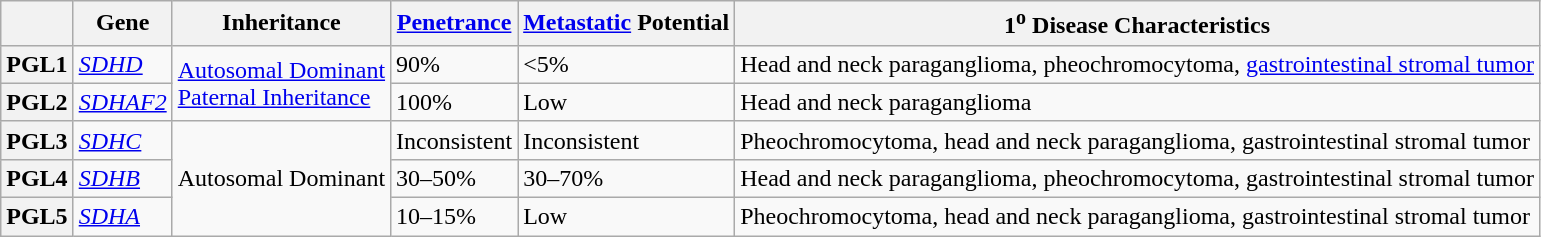<table class="wikitable">
<tr>
<th></th>
<th>Gene</th>
<th>Inheritance</th>
<th><a href='#'>Penetrance</a></th>
<th><a href='#'>Metastatic</a> Potential</th>
<th>1<sup>o</sup> Disease Characteristics</th>
</tr>
<tr>
<th>PGL1</th>
<td><em><a href='#'>SDHD</a></em></td>
<td rowspan="2"><a href='#'>Autosomal Dominant</a><br><a href='#'>Paternal Inheritance</a></td>
<td>90%</td>
<td><5%</td>
<td>Head and neck paraganglioma, pheochromocytoma, <a href='#'>gastrointestinal stromal tumor</a></td>
</tr>
<tr>
<th>PGL2</th>
<td><em><a href='#'>SDHAF2</a></em></td>
<td>100%</td>
<td>Low</td>
<td>Head and neck paraganglioma</td>
</tr>
<tr>
<th>PGL3</th>
<td><em><a href='#'>SDHC</a></em></td>
<td rowspan="3">Autosomal Dominant</td>
<td>Inconsistent</td>
<td>Inconsistent</td>
<td>Pheochromocytoma, head and neck paraganglioma, gastrointestinal stromal tumor</td>
</tr>
<tr>
<th>PGL4</th>
<td><em><a href='#'>SDHB</a></em></td>
<td>30–50%</td>
<td>30–70%</td>
<td>Head and neck paraganglioma, pheochromocytoma, gastrointestinal stromal tumor</td>
</tr>
<tr>
<th>PGL5</th>
<td><em><a href='#'>SDHA</a></em></td>
<td>10–15%</td>
<td>Low</td>
<td>Pheochromocytoma, head and neck paraganglioma, gastrointestinal stromal tumor</td>
</tr>
</table>
